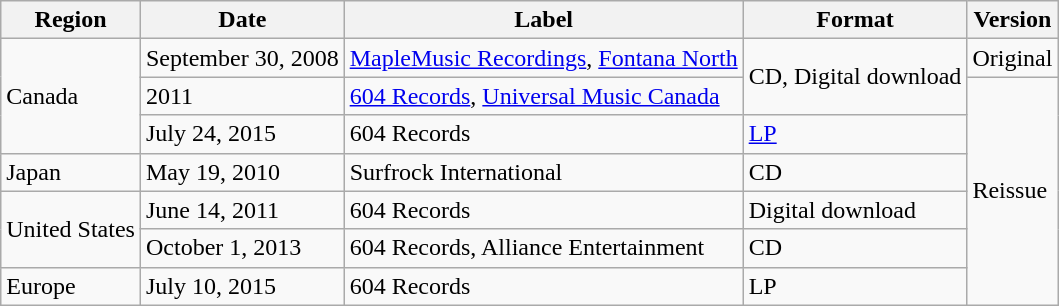<table class="sortable wikitable">
<tr>
<th>Region</th>
<th>Date</th>
<th>Label</th>
<th>Format</th>
<th>Version</th>
</tr>
<tr>
<td rowspan="3">Canada</td>
<td>September 30, 2008</td>
<td><a href='#'>MapleMusic Recordings</a>, <a href='#'>Fontana North</a></td>
<td rowspan="2">CD, Digital download</td>
<td>Original</td>
</tr>
<tr>
<td>2011</td>
<td><a href='#'>604 Records</a>, <a href='#'>Universal Music Canada</a></td>
<td rowspan="6">Reissue</td>
</tr>
<tr>
<td>July 24, 2015</td>
<td>604 Records</td>
<td><a href='#'>LP</a></td>
</tr>
<tr>
<td>Japan</td>
<td>May 19, 2010</td>
<td>Surfrock International</td>
<td>CD</td>
</tr>
<tr>
<td rowspan="2">United States</td>
<td>June 14, 2011</td>
<td>604 Records</td>
<td>Digital download</td>
</tr>
<tr>
<td>October 1, 2013</td>
<td>604 Records, Alliance Entertainment</td>
<td>CD</td>
</tr>
<tr>
<td>Europe</td>
<td>July 10, 2015</td>
<td>604 Records</td>
<td>LP</td>
</tr>
</table>
